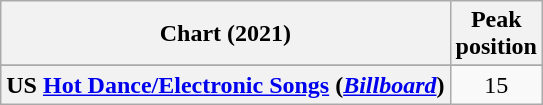<table class="wikitable sortable plainrowheaders" style="text-align:center">
<tr>
<th scope="col">Chart (2021)</th>
<th scope="col">Peak<br>position</th>
</tr>
<tr>
</tr>
<tr>
</tr>
<tr>
</tr>
<tr>
</tr>
<tr>
<th scope="row">US <a href='#'>Hot Dance/Electronic Songs</a> (<em><a href='#'>Billboard</a></em>)</th>
<td>15</td>
</tr>
</table>
